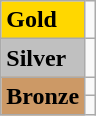<table class="wikitable">
<tr>
<td bgcolor="gold"><strong>Gold</strong></td>
<td></td>
</tr>
<tr>
<td bgcolor="silver"><strong>Silver</strong></td>
<td></td>
</tr>
<tr>
<td rowspan="2" bgcolor="#cc9966"><strong>Bronze</strong></td>
<td></td>
</tr>
<tr>
<td></td>
</tr>
</table>
